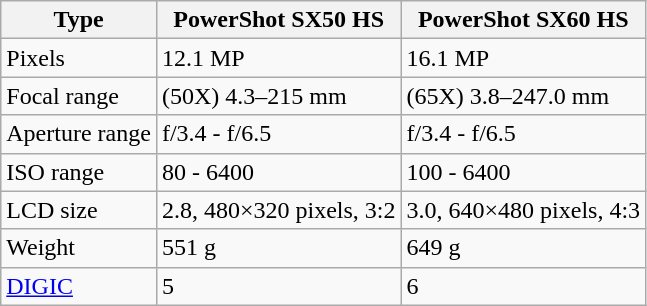<table class="wikitable">
<tr>
<th>Type</th>
<th>PowerShot SX50 HS</th>
<th>PowerShot SX60 HS</th>
</tr>
<tr>
<td>Pixels</td>
<td>12.1 MP</td>
<td>16.1 MP</td>
</tr>
<tr>
<td>Focal range</td>
<td>(50X) 4.3–215 mm</td>
<td>(65X) 3.8–247.0 mm</td>
</tr>
<tr>
<td>Aperture range</td>
<td>f/3.4 - f/6.5</td>
<td>f/3.4 - f/6.5</td>
</tr>
<tr>
<td>ISO range</td>
<td>80 - 6400</td>
<td>100 - 6400</td>
</tr>
<tr>
<td>LCD size</td>
<td>2.8, 480×320 pixels, 3:2</td>
<td>3.0, 640×480 pixels, 4:3</td>
</tr>
<tr>
<td>Weight</td>
<td>551 g</td>
<td>649 g</td>
</tr>
<tr>
<td><a href='#'>DIGIC</a></td>
<td>5</td>
<td>6</td>
</tr>
</table>
